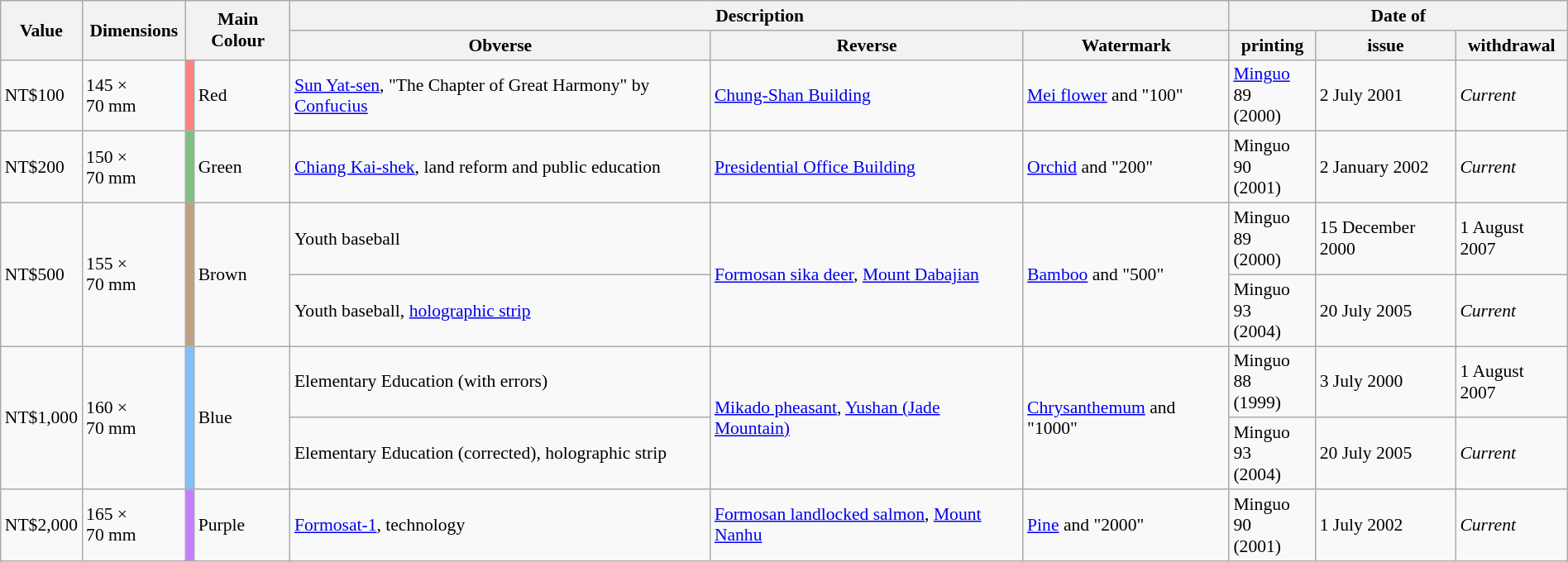<table class="wikitable" style="font-size:90%;width:100%">
<tr>
<th rowspan=2>Value</th>
<th rowspan=2>Dimensions</th>
<th colspan=2 rowspan=2>Main Colour</th>
<th colspan=3>Description</th>
<th colspan=3>Date of</th>
</tr>
<tr>
<th>Obverse</th>
<th>Reverse</th>
<th>Watermark</th>
<th>printing</th>
<th>issue</th>
<th>withdrawal</th>
</tr>
<tr>
<td>NT$100</td>
<td>145 × 70 mm</td>
<td style="background:#FF8080;width:0"></td>
<td>Red</td>
<td><a href='#'>Sun Yat-sen</a>, "The Chapter of Great Harmony" by <a href='#'>Confucius</a></td>
<td><a href='#'>Chung-Shan Building</a></td>
<td><a href='#'>Mei flower</a> and "100"</td>
<td><a href='#'>Minguo</a> 89<br>(2000)</td>
<td>2 July 2001</td>
<td><em>Current</em></td>
</tr>
<tr>
<td>NT$200</td>
<td>150 × 70 mm</td>
<td style="background:#80C080"></td>
<td>Green</td>
<td><a href='#'>Chiang Kai-shek</a>, land reform and public education</td>
<td><a href='#'>Presidential Office Building</a></td>
<td><a href='#'>Orchid</a> and "200"</td>
<td>Minguo 90<br>(2001)</td>
<td>2 January 2002</td>
<td><em>Current</em></td>
</tr>
<tr>
<td rowspan=2>NT$500</td>
<td rowspan=2>155 × 70 mm</td>
<td style="background:#C0A080" rowspan=2></td>
<td rowspan=2>Brown</td>
<td>Youth baseball</td>
<td rowspan=2><a href='#'>Formosan sika deer</a>, <a href='#'>Mount Dabajian</a></td>
<td rowspan=2><a href='#'>Bamboo</a> and "500"</td>
<td>Minguo 89<br>(2000)</td>
<td>15 December 2000</td>
<td>1 August 2007</td>
</tr>
<tr>
<td>Youth baseball, <a href='#'>holographic strip</a></td>
<td>Minguo 93<br>(2004)</td>
<td>20 July 2005</td>
<td><em>Current</em></td>
</tr>
<tr>
<td rowspan=2>NT$1,000</td>
<td rowspan=2>160 × 70 mm</td>
<td style="background:#80C0FF" rowspan=2></td>
<td rowspan=2>Blue</td>
<td>Elementary Education (with errors)</td>
<td rowspan="2"><a href='#'>Mikado pheasant</a>, <a href='#'>Yushan (Jade Mountain)</a></td>
<td rowspan="2"><a href='#'>Chrysanthemum</a> and "1000"</td>
<td>Minguo 88<br>(1999)</td>
<td>3 July 2000</td>
<td>1 August 2007</td>
</tr>
<tr>
<td>Elementary Education (corrected), holographic strip</td>
<td>Minguo 93<br>(2004)</td>
<td>20 July 2005</td>
<td><em>Current</em></td>
</tr>
<tr>
<td>NT$2,000</td>
<td>165 × 70 mm</td>
<td style="background:#C080FF"></td>
<td>Purple</td>
<td><a href='#'>Formosat-1</a>, technology</td>
<td><a href='#'>Formosan landlocked salmon</a>, <a href='#'>Mount Nanhu</a></td>
<td><a href='#'>Pine</a> and "2000"</td>
<td>Minguo 90<br>(2001)</td>
<td>1 July 2002</td>
<td><em>Current</em></td>
</tr>
</table>
